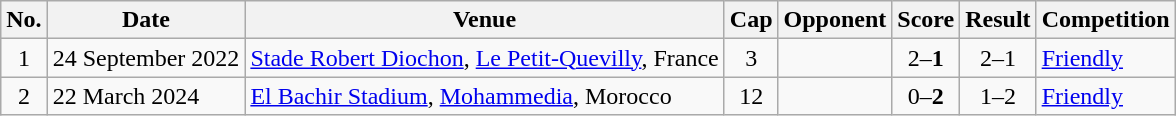<table class="wikitable sortable">
<tr>
<th>No.</th>
<th>Date</th>
<th>Venue</th>
<th>Cap</th>
<th>Opponent</th>
<th>Score</th>
<th>Result</th>
<th>Competition</th>
</tr>
<tr>
<td align=center>1</td>
<td>24 September 2022</td>
<td><a href='#'>Stade Robert Diochon</a>, <a href='#'>Le Petit-Quevilly</a>, France</td>
<td align=center>3</td>
<td></td>
<td align=center>2–<strong>1</strong></td>
<td align=center>2–1</td>
<td><a href='#'>Friendly</a></td>
</tr>
<tr>
<td align=center>2</td>
<td>22 March 2024</td>
<td><a href='#'>El Bachir Stadium</a>, <a href='#'>Mohammedia</a>, Morocco</td>
<td align=center>12</td>
<td></td>
<td align=center>0–<strong>2</strong></td>
<td align=center>1–2</td>
<td><a href='#'>Friendly</a></td>
</tr>
</table>
